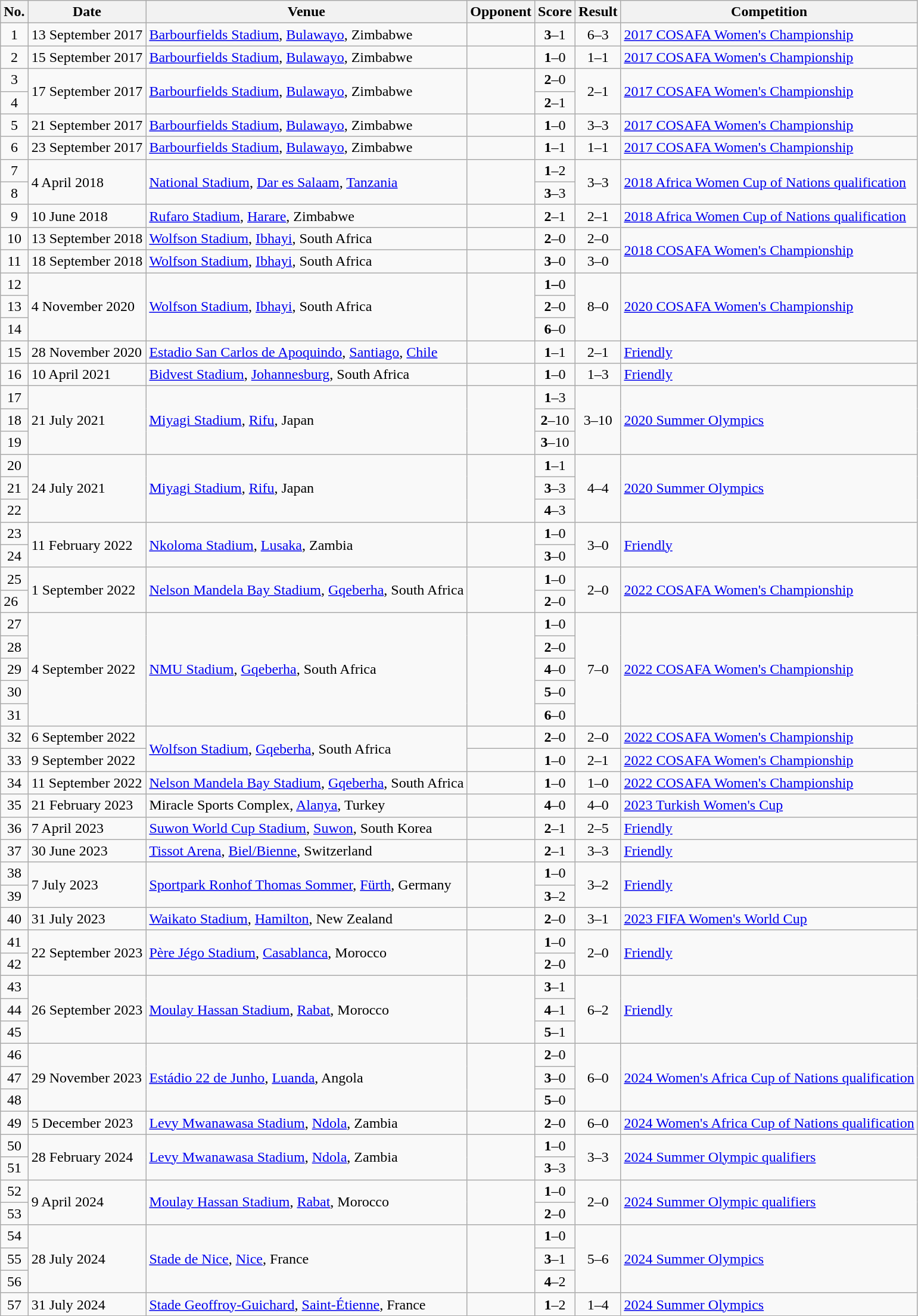<table class="wikitable">
<tr>
<th>No.</th>
<th>Date</th>
<th>Venue</th>
<th>Opponent</th>
<th>Score</th>
<th>Result</th>
<th>Competition</th>
</tr>
<tr>
<td style="text-align:center;">1</td>
<td>13 September 2017</td>
<td><a href='#'>Barbourfields Stadium</a>, <a href='#'>Bulawayo</a>, Zimbabwe</td>
<td></td>
<td style="text-align:center;"><strong>3</strong>–1</td>
<td style="text-align:center;">6–3</td>
<td><a href='#'>2017 COSAFA Women's Championship</a></td>
</tr>
<tr>
<td style="text-align:center;">2</td>
<td>15 September 2017</td>
<td><a href='#'>Barbourfields Stadium</a>, <a href='#'>Bulawayo</a>, Zimbabwe</td>
<td></td>
<td style="text-align:center;"><strong>1</strong>–0</td>
<td style="text-align:center;">1–1</td>
<td><a href='#'>2017 COSAFA Women's Championship</a></td>
</tr>
<tr>
<td style="text-align:center;">3</td>
<td rowspan=2>17 September 2017</td>
<td rowspan="2"><a href='#'>Barbourfields Stadium</a>, <a href='#'>Bulawayo</a>, Zimbabwe</td>
<td rowspan="2"></td>
<td style="text-align:center;"><strong>2</strong>–0</td>
<td rowspan=2 style="text-align:center;">2–1</td>
<td rowspan="2"><a href='#'>2017 COSAFA Women's Championship</a></td>
</tr>
<tr>
<td style="text-align:center;">4</td>
<td style="text-align:center;"><strong>2</strong>–1</td>
</tr>
<tr>
<td style="text-align:center;">5</td>
<td>21 September 2017</td>
<td><a href='#'>Barbourfields Stadium</a>, <a href='#'>Bulawayo</a>, Zimbabwe</td>
<td></td>
<td style="text-align:center;"><strong>1</strong>–0</td>
<td style="text-align:center;">3–3</td>
<td><a href='#'>2017 COSAFA Women's Championship</a></td>
</tr>
<tr>
<td style="text-align:center;">6</td>
<td>23 September 2017</td>
<td><a href='#'>Barbourfields Stadium</a>, <a href='#'>Bulawayo</a>, Zimbabwe</td>
<td></td>
<td style="text-align:center;"><strong>1</strong>–1</td>
<td style="text-align:center;">1–1</td>
<td><a href='#'>2017 COSAFA Women's Championship</a></td>
</tr>
<tr>
<td style="text-align:center;">7</td>
<td rowspan=2>4 April 2018</td>
<td rowspan=2><a href='#'>National Stadium</a>, <a href='#'>Dar es Salaam</a>, <a href='#'>Tanzania</a></td>
<td rowspan=2></td>
<td style="text-align:center;"><strong>1</strong>–2</td>
<td rowspan=2 style="text-align:center;">3–3</td>
<td rowspan="2"><a href='#'>2018 Africa Women Cup of Nations qualification</a></td>
</tr>
<tr>
<td style="text-align:center;">8</td>
<td style="text-align:center;"><strong>3</strong>–3</td>
</tr>
<tr>
<td style="text-align:center;">9</td>
<td>10 June 2018</td>
<td><a href='#'>Rufaro Stadium</a>, <a href='#'>Harare</a>, Zimbabwe</td>
<td></td>
<td style="text-align:center;"><strong>2</strong>–1</td>
<td style="text-align:center;">2–1</td>
<td><a href='#'>2018 Africa Women Cup of Nations qualification</a></td>
</tr>
<tr>
<td style="text-align:center;">10</td>
<td>13 September 2018</td>
<td><a href='#'>Wolfson Stadium</a>, <a href='#'>Ibhayi</a>, South Africa</td>
<td></td>
<td style="text-align:center;"><strong>2</strong>–0</td>
<td style="text-align:center;">2–0</td>
<td rowspan=2><a href='#'>2018 COSAFA Women's Championship</a></td>
</tr>
<tr>
<td style="text-align:center;">11</td>
<td>18 September 2018</td>
<td><a href='#'>Wolfson Stadium</a>, <a href='#'>Ibhayi</a>, South Africa</td>
<td></td>
<td style="text-align:center;"><strong>3</strong>–0</td>
<td style="text-align:center;">3–0</td>
</tr>
<tr>
<td style="text-align:center;">12</td>
<td rowspan=3>4 November 2020</td>
<td rowspan="3"><a href='#'>Wolfson Stadium</a>, <a href='#'>Ibhayi</a>, South Africa</td>
<td rowspan="3"></td>
<td style="text-align:center;"><strong>1–</strong>0</td>
<td rowspan=3 style="text-align:center;">8–0</td>
<td rowspan=3><a href='#'>2020 COSAFA Women's Championship</a></td>
</tr>
<tr>
<td style="text-align:center;">13</td>
<td style="text-align:center;"><strong>2</strong>–0</td>
</tr>
<tr>
<td style="text-align:center;">14</td>
<td style="text-align:center;"><strong>6</strong>–0</td>
</tr>
<tr>
<td style="text-align:center;">15</td>
<td>28 November 2020</td>
<td><a href='#'>Estadio San Carlos de Apoquindo</a>, <a href='#'>Santiago</a>, <a href='#'>Chile</a></td>
<td></td>
<td style="text-align:center;"><strong>1</strong>–1</td>
<td style="text-align:center;">2–1</td>
<td><a href='#'>Friendly</a></td>
</tr>
<tr>
<td style="text-align:center;">16</td>
<td>10 April 2021</td>
<td><a href='#'>Bidvest Stadium</a>, <a href='#'>Johannesburg</a>, South Africa</td>
<td></td>
<td style="text-align:center;"><strong>1</strong>–0</td>
<td style="text-align:center;">1–3</td>
<td><a href='#'>Friendly</a></td>
</tr>
<tr>
<td style="text-align:center;">17</td>
<td rowspan=3>21 July 2021</td>
<td rowspan="3"><a href='#'>Miyagi Stadium</a>, <a href='#'>Rifu</a>, Japan</td>
<td rowspan="3"></td>
<td style="text-align:center;"><strong>1</strong>–3</td>
<td rowspan=3 style="text-align:center;">3–10</td>
<td rowspan="3"><a href='#'>2020 Summer Olympics</a></td>
</tr>
<tr>
<td style="text-align:center;">18</td>
<td style="text-align:center;"><strong>2</strong>–10</td>
</tr>
<tr>
<td style="text-align:center;">19</td>
<td style="text-align:center;"><strong>3</strong>–10</td>
</tr>
<tr>
<td style="text-align:center;">20</td>
<td rowspan="3">24 July 2021</td>
<td rowspan="3"><a href='#'>Miyagi Stadium</a>, <a href='#'>Rifu</a>, Japan</td>
<td rowspan="3"></td>
<td style="text-align:center;"><strong>1</strong>–1</td>
<td rowspan="3" style="text-align:center;">4–4</td>
<td rowspan="3"><a href='#'>2020 Summer Olympics</a></td>
</tr>
<tr>
<td style="text-align:center;">21</td>
<td style="text-align:center;"><strong>3</strong>–3</td>
</tr>
<tr>
<td style="text-align:center;">22</td>
<td style="text-align:center;"><strong>4</strong>–3</td>
</tr>
<tr>
<td style="text-align:center;">23</td>
<td rowspan=2>11 February 2022</td>
<td rowspan=2><a href='#'>Nkoloma Stadium</a>, <a href='#'>Lusaka</a>, Zambia</td>
<td rowspan="2"></td>
<td align=center><strong>1</strong>–0</td>
<td rowspan=2 align=center>3–0</td>
<td rowspan=2><a href='#'>Friendly</a></td>
</tr>
<tr>
<td style="text-align:center;">24</td>
<td align=center><strong>3</strong>–0</td>
</tr>
<tr>
<td style="text-align:center;">25</td>
<td rowspan=2>1 September 2022</td>
<td rowspan=2><a href='#'>Nelson Mandela Bay Stadium</a>, <a href='#'>Gqeberha</a>, South Africa</td>
<td rowspan=2></td>
<td align=center><strong>1</strong>–0</td>
<td rowspan=2 align=center>2–0</td>
<td rowspan="2"><a href='#'>2022 COSAFA Women's Championship</a></td>
</tr>
<tr>
<td style="text-align=center;">26</td>
<td align=center><strong>2</strong>–0</td>
</tr>
<tr>
<td style="text-align:center;">27</td>
<td rowspan=5>4 September 2022</td>
<td rowspan=5><a href='#'>NMU Stadium</a>, <a href='#'>Gqeberha</a>, South Africa</td>
<td rowspan="5"></td>
<td align=center><strong>1</strong>–0</td>
<td rowspan=5 align=center>7–0</td>
<td rowspan="5"><a href='#'>2022 COSAFA Women's Championship</a></td>
</tr>
<tr>
<td style="text-align:center;">28</td>
<td align=center><strong>2</strong>–0</td>
</tr>
<tr>
<td style="text-align:center;">29</td>
<td align=center><strong>4</strong>–0</td>
</tr>
<tr>
<td style="text-align:center;">30</td>
<td align=center><strong>5</strong>–0</td>
</tr>
<tr>
<td style="text-align:center;">31</td>
<td align=center><strong>6</strong>–0</td>
</tr>
<tr>
<td style="text-align:center;">32</td>
<td>6 September 2022</td>
<td rowspan=2><a href='#'>Wolfson Stadium</a>, <a href='#'>Gqeberha</a>, South Africa</td>
<td></td>
<td align=center><strong>2</strong>–0</td>
<td align=center>2–0</td>
<td><a href='#'>2022 COSAFA Women's Championship</a></td>
</tr>
<tr>
<td style="text-align:center;">33</td>
<td>9 September 2022</td>
<td></td>
<td align=center><strong>1</strong>–0</td>
<td align=center>2–1</td>
<td><a href='#'>2022 COSAFA Women's Championship</a></td>
</tr>
<tr>
<td style="text-align:center;">34</td>
<td>11 September 2022</td>
<td><a href='#'>Nelson Mandela Bay Stadium</a>, <a href='#'>Gqeberha</a>, South Africa</td>
<td></td>
<td align=center><strong>1</strong>–0</td>
<td align=center>1–0 </td>
<td><a href='#'>2022 COSAFA Women's Championship</a></td>
</tr>
<tr>
<td style="text-align:center;">35</td>
<td>21 February 2023</td>
<td>Miracle Sports Complex, <a href='#'>Alanya</a>, Turkey</td>
<td></td>
<td align=center><strong>4</strong>–0</td>
<td align=center>4–0</td>
<td><a href='#'>2023 Turkish Women's Cup</a></td>
</tr>
<tr>
<td style="text-align:center;">36</td>
<td>7 April 2023</td>
<td><a href='#'>Suwon World Cup Stadium</a>, <a href='#'>Suwon</a>, South Korea</td>
<td></td>
<td align=center><strong>2</strong>–1</td>
<td align=center>2–5</td>
<td><a href='#'>Friendly</a></td>
</tr>
<tr>
<td style="text-align:center;">37</td>
<td>30 June 2023</td>
<td><a href='#'>Tissot Arena</a>, <a href='#'>Biel/Bienne</a>, Switzerland</td>
<td></td>
<td align=center><strong>2</strong>–1</td>
<td align=center>3–3</td>
<td><a href='#'>Friendly</a></td>
</tr>
<tr>
<td style="text-align:center;">38</td>
<td rowspan=2>7 July 2023</td>
<td rowspan=2><a href='#'>Sportpark Ronhof Thomas Sommer</a>, <a href='#'>Fürth</a>, Germany</td>
<td rowspan="2"></td>
<td align=center><strong>1</strong>–0</td>
<td rowspan=2 align=center>3–2</td>
<td rowspan="2"><a href='#'>Friendly</a></td>
</tr>
<tr>
<td style="text-align:center;">39</td>
<td align=center><strong>3</strong>–2</td>
</tr>
<tr>
<td style="text-align:center;">40</td>
<td>31 July 2023</td>
<td><a href='#'>Waikato Stadium</a>, <a href='#'>Hamilton</a>, New Zealand</td>
<td></td>
<td align=center><strong>2</strong>–0</td>
<td align=center>3–1</td>
<td><a href='#'>2023 FIFA Women's World Cup</a></td>
</tr>
<tr>
<td style="text-align:center;">41</td>
<td rowspan=2>22 September 2023</td>
<td rowspan=2><a href='#'>Père Jégo Stadium</a>, <a href='#'>Casablanca</a>, Morocco</td>
<td rowspan="2"></td>
<td align=center><strong>1</strong>–0</td>
<td rowspan=2 align=center>2–0</td>
<td rowspan="2"><a href='#'>Friendly</a></td>
</tr>
<tr>
<td style="text-align:center;">42</td>
<td align=center><strong>2</strong>–0</td>
</tr>
<tr>
<td style="text-align:center;">43</td>
<td rowspan=3>26 September 2023</td>
<td rowspan=3><a href='#'>Moulay Hassan Stadium</a>, <a href='#'>Rabat</a>, Morocco</td>
<td rowspan=3></td>
<td align=center><strong>3</strong>–1</td>
<td rowspan=3 align=center>6–2</td>
<td rowspan="3"><a href='#'>Friendly</a></td>
</tr>
<tr>
<td style="text-align:center;">44</td>
<td align=center><strong>4</strong>–1</td>
</tr>
<tr>
<td style="text-align:center;">45</td>
<td align=center><strong>5</strong>–1</td>
</tr>
<tr>
<td style="text-align:center;">46</td>
<td rowspan=3>29 November 2023</td>
<td rowspan=3><a href='#'>Estádio 22 de Junho</a>, <a href='#'>Luanda</a>, Angola</td>
<td rowspan="3"></td>
<td align=center><strong>2</strong>–0</td>
<td rowspan=3 align=center>6–0</td>
<td rowspan="3"><a href='#'>2024 Women's Africa Cup of Nations qualification</a></td>
</tr>
<tr>
<td style="text-align:center;">47</td>
<td align=center><strong>3</strong>–0</td>
</tr>
<tr>
<td style="text-align:center;">48</td>
<td align=center><strong>5</strong>–0</td>
</tr>
<tr>
<td style="text-align:center;">49</td>
<td>5 December 2023</td>
<td><a href='#'>Levy Mwanawasa Stadium</a>, <a href='#'>Ndola</a>, Zambia</td>
<td></td>
<td align=center><strong>2</strong>–0</td>
<td align=center>6–0</td>
<td><a href='#'>2024 Women's Africa Cup of Nations qualification</a></td>
</tr>
<tr>
<td style="text-align:center;">50</td>
<td rowspan=2>28 February 2024</td>
<td rowspan="2"><a href='#'>Levy Mwanawasa Stadium</a>, <a href='#'>Ndola</a>, Zambia</td>
<td rowspan="2"></td>
<td align=center><strong>1</strong>–0</td>
<td rowspan=2 align=center>3–3</td>
<td rowspan="2"><a href='#'>2024 Summer Olympic qualifiers</a></td>
</tr>
<tr>
<td style="text-align:center;">51</td>
<td align=center><strong>3</strong>–3</td>
</tr>
<tr>
<td style="text-align:center;">52</td>
<td rowspan=2>9 April 2024</td>
<td rowspan=2><a href='#'>Moulay Hassan Stadium</a>, <a href='#'>Rabat</a>, Morocco</td>
<td rowspan="2"></td>
<td align=center><strong>1</strong>–0</td>
<td rowspan=2 align=center>2–0 </td>
<td rowspan="2"><a href='#'>2024 Summer Olympic qualifiers</a></td>
</tr>
<tr>
<td style="text-align:center;">53</td>
<td align=center><strong>2</strong>–0</td>
</tr>
<tr>
<td style="text-align:center;">54</td>
<td rowspan=3>28 July 2024</td>
<td rowspan=3><a href='#'>Stade de Nice</a>, <a href='#'>Nice</a>, France</td>
<td rowspan="3"></td>
<td align=center><strong>1</strong>–0</td>
<td rowspan=3 align=center>5–6</td>
<td rowspan="3"><a href='#'>2024 Summer Olympics</a></td>
</tr>
<tr>
<td style="text-align:center;">55</td>
<td align=center><strong>3</strong>–1</td>
</tr>
<tr>
<td style="text-align:center;">56</td>
<td align=center><strong>4</strong>–2</td>
</tr>
<tr>
<td style="text-align:center;">57</td>
<td>31 July 2024</td>
<td><a href='#'>Stade Geoffroy-Guichard</a>, <a href='#'>Saint-Étienne</a>, France</td>
<td></td>
<td align=center><strong>1</strong>–2</td>
<td align=center>1–4</td>
<td><a href='#'>2024 Summer Olympics</a></td>
</tr>
<tr>
</tr>
</table>
